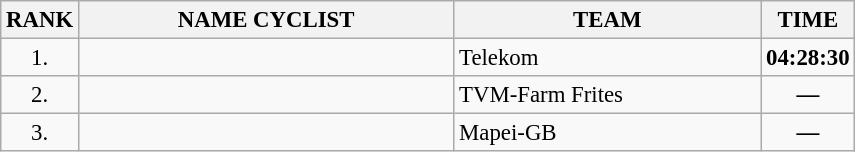<table class="wikitable" style="font-size:95%;">
<tr>
<th>RANK</th>
<th align="left" style="width: 16em">NAME CYCLIST</th>
<th align="left" style="width: 13em">TEAM</th>
<th>TIME</th>
</tr>
<tr>
<td align="center">1.</td>
<td></td>
<td>Telekom</td>
<td align="center"><strong>04:28:30</strong></td>
</tr>
<tr>
<td align="center">2.</td>
<td></td>
<td>TVM-Farm Frites</td>
<td align="center"><strong>—</strong></td>
</tr>
<tr>
<td align="center">3.</td>
<td></td>
<td>Mapei-GB</td>
<td align="center"><strong>—</strong></td>
</tr>
</table>
